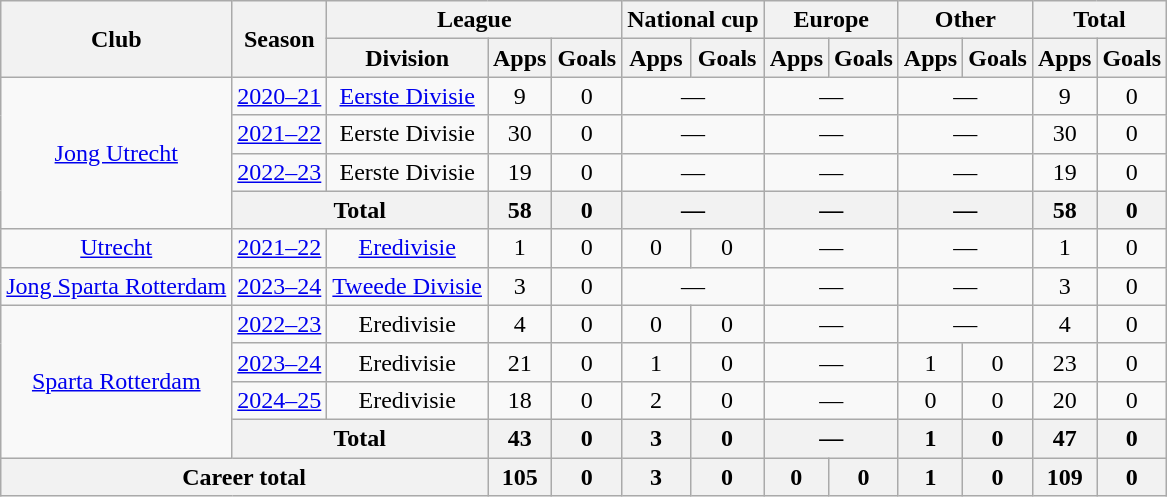<table class="wikitable" style="text-align: center">
<tr>
<th rowspan="2">Club</th>
<th rowspan="2">Season</th>
<th colspan="3">League</th>
<th colspan="2">National cup</th>
<th colspan="2">Europe</th>
<th colspan="2">Other</th>
<th colspan="2">Total</th>
</tr>
<tr>
<th>Division</th>
<th>Apps</th>
<th>Goals</th>
<th>Apps</th>
<th>Goals</th>
<th>Apps</th>
<th>Goals</th>
<th>Apps</th>
<th>Goals</th>
<th>Apps</th>
<th>Goals</th>
</tr>
<tr>
<td rowspan="4"><a href='#'>Jong Utrecht</a></td>
<td><a href='#'>2020–21</a></td>
<td><a href='#'>Eerste Divisie</a></td>
<td>9</td>
<td>0</td>
<td colspan="2">—</td>
<td colspan="2">—</td>
<td colspan="2">—</td>
<td>9</td>
<td>0</td>
</tr>
<tr>
<td><a href='#'>2021–22</a></td>
<td>Eerste Divisie</td>
<td>30</td>
<td>0</td>
<td colspan="2">—</td>
<td colspan="2">—</td>
<td colspan="2">—</td>
<td>30</td>
<td>0</td>
</tr>
<tr>
<td><a href='#'>2022–23</a></td>
<td>Eerste Divisie</td>
<td>19</td>
<td>0</td>
<td colspan="2">—</td>
<td colspan="2">—</td>
<td colspan="2">—</td>
<td>19</td>
<td>0</td>
</tr>
<tr>
<th colspan="2">Total</th>
<th>58</th>
<th>0</th>
<th colspan="2">—</th>
<th colspan="2">—</th>
<th colspan="2">—</th>
<th>58</th>
<th>0</th>
</tr>
<tr>
<td><a href='#'>Utrecht</a></td>
<td><a href='#'>2021–22</a></td>
<td><a href='#'>Eredivisie</a></td>
<td>1</td>
<td>0</td>
<td>0</td>
<td>0</td>
<td colspan="2">—</td>
<td colspan="2">—</td>
<td>1</td>
<td>0</td>
</tr>
<tr>
<td><a href='#'>Jong Sparta Rotterdam</a></td>
<td><a href='#'>2023–24</a></td>
<td><a href='#'>Tweede Divisie</a></td>
<td>3</td>
<td>0</td>
<td colspan="2">—</td>
<td colspan="2">—</td>
<td colspan="2">—</td>
<td>3</td>
<td>0</td>
</tr>
<tr>
<td rowspan="4"><a href='#'>Sparta Rotterdam</a></td>
<td><a href='#'>2022–23</a></td>
<td>Eredivisie</td>
<td>4</td>
<td>0</td>
<td>0</td>
<td>0</td>
<td colspan="2">—</td>
<td colspan="2">—</td>
<td>4</td>
<td>0</td>
</tr>
<tr>
<td><a href='#'>2023–24</a></td>
<td>Eredivisie</td>
<td>21</td>
<td>0</td>
<td>1</td>
<td>0</td>
<td colspan="2">—</td>
<td>1</td>
<td>0</td>
<td>23</td>
<td>0</td>
</tr>
<tr>
<td><a href='#'>2024–25</a></td>
<td>Eredivisie</td>
<td>18</td>
<td>0</td>
<td>2</td>
<td>0</td>
<td colspan="2">—</td>
<td>0</td>
<td>0</td>
<td>20</td>
<td>0</td>
</tr>
<tr>
<th colspan="2">Total</th>
<th>43</th>
<th>0</th>
<th>3</th>
<th>0</th>
<th colspan="2">—</th>
<th>1</th>
<th>0</th>
<th>47</th>
<th>0</th>
</tr>
<tr>
<th colspan="3">Career total</th>
<th>105</th>
<th>0</th>
<th>3</th>
<th>0</th>
<th>0</th>
<th>0</th>
<th>1</th>
<th>0</th>
<th>109</th>
<th>0</th>
</tr>
</table>
